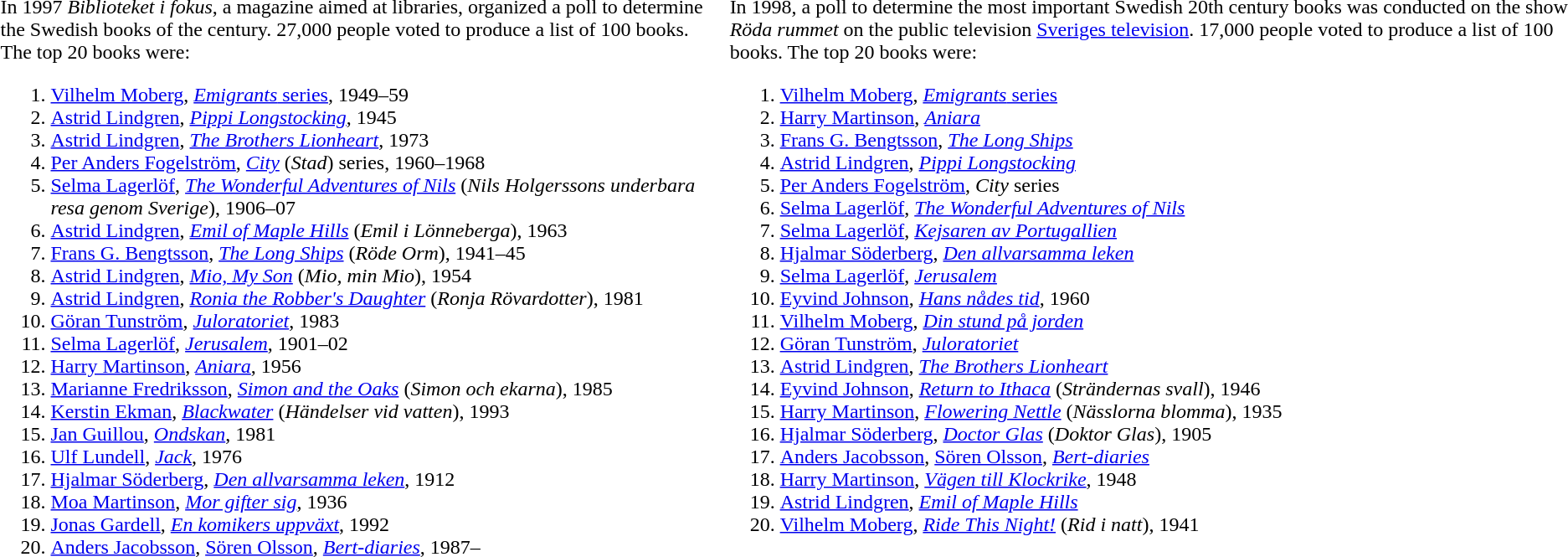<table v |>
<tr>
<td>In 1997 <em>Biblioteket i fokus</em>, a magazine aimed at libraries, organized a poll to determine the Swedish books of the century. 27,000 people voted to produce a list of 100 books. The top 20 books were:<br><ol><li><a href='#'>Vilhelm Moberg</a>, <a href='#'><em>Emigrants</em> series</a>, 1949–59</li><li><a href='#'>Astrid Lindgren</a>, <em><a href='#'>Pippi Longstocking</a></em>, 1945</li><li><a href='#'>Astrid Lindgren</a>, <em><a href='#'>The Brothers Lionheart</a></em>, 1973</li><li><a href='#'>Per Anders Fogelström</a>, <em><a href='#'>City</a></em> (<em>Stad</em>) series, 1960–1968</li><li><a href='#'>Selma Lagerlöf</a>, <em><a href='#'>The Wonderful Adventures of Nils</a></em> (<em>Nils Holgerssons underbara resa genom Sverige</em>), 1906–07</li><li><a href='#'>Astrid Lindgren</a>, <em><a href='#'>Emil of Maple Hills</a></em> (<em>Emil i Lönneberga</em>), 1963</li><li><a href='#'>Frans G. Bengtsson</a>, <em><a href='#'>The Long Ships</a></em> (<em>Röde Orm</em>), 1941–45</li><li><a href='#'>Astrid Lindgren</a>, <em><a href='#'>Mio, My Son</a></em> (<em>Mio, min Mio</em>), 1954</li><li><a href='#'>Astrid Lindgren</a>, <em><a href='#'>Ronia the Robber's Daughter</a></em> (<em>Ronja Rövardotter</em>), 1981</li><li><a href='#'>Göran Tunström</a>, <em><a href='#'>Juloratoriet</a></em>, 1983</li><li><a href='#'>Selma Lagerlöf</a>, <em><a href='#'>Jerusalem</a></em>, 1901–02</li><li><a href='#'>Harry Martinson</a>, <em><a href='#'>Aniara</a></em>, 1956</li><li><a href='#'>Marianne Fredriksson</a>, <em><a href='#'>Simon and the Oaks</a></em> (<em>Simon och ekarna</em>), 1985</li><li><a href='#'>Kerstin Ekman</a>, <em><a href='#'>Blackwater</a></em> (<em>Händelser vid vatten</em>), 1993</li><li><a href='#'>Jan Guillou</a>, <em><a href='#'>Ondskan</a></em>, 1981</li><li><a href='#'>Ulf Lundell</a>, <em><a href='#'>Jack</a></em>, 1976</li><li><a href='#'>Hjalmar Söderberg</a>, <em><a href='#'>Den allvarsamma leken</a></em>, 1912</li><li><a href='#'>Moa Martinson</a>, <em><a href='#'>Mor gifter sig</a></em>, 1936</li><li><a href='#'>Jonas Gardell</a>, <em><a href='#'>En komikers uppväxt</a></em>, 1992</li><li><a href='#'>Anders Jacobsson</a>, <a href='#'>Sören Olsson</a>, <em><a href='#'>Bert-diaries</a></em>, 1987–</li></ol></td>
<td valign="top">In 1998, a poll to determine the most important Swedish 20th century books was conducted on the show <em>Röda rummet</em> on the public television <a href='#'>Sveriges television</a>. 17,000 people voted to produce a list of 100 books. The top 20 books were:<br><ol><li><a href='#'>Vilhelm Moberg</a>, <a href='#'><em>Emigrants</em> series</a></li><li><a href='#'>Harry Martinson</a>, <em><a href='#'>Aniara</a></em></li><li><a href='#'>Frans G. Bengtsson</a>, <em><a href='#'>The Long Ships</a></em></li><li><a href='#'>Astrid Lindgren</a>, <em><a href='#'>Pippi Longstocking</a></em></li><li><a href='#'>Per Anders Fogelström</a>, <em>City</em> series</li><li><a href='#'>Selma Lagerlöf</a>, <em><a href='#'>The Wonderful Adventures of Nils</a></em></li><li><a href='#'>Selma Lagerlöf</a>, <em><a href='#'>Kejsaren av Portugallien</a></em></li><li><a href='#'>Hjalmar Söderberg</a>, <em><a href='#'>Den allvarsamma leken</a></em></li><li><a href='#'>Selma Lagerlöf</a>, <em><a href='#'>Jerusalem</a></em></li><li><a href='#'>Eyvind Johnson</a>, <em><a href='#'>Hans nådes tid</a></em>, 1960</li><li><a href='#'>Vilhelm Moberg</a>, <em><a href='#'>Din stund på jorden</a></em></li><li><a href='#'>Göran Tunström</a>, <em><a href='#'>Juloratoriet</a></em></li><li><a href='#'>Astrid Lindgren</a>, <em><a href='#'>The Brothers Lionheart</a></em></li><li><a href='#'>Eyvind Johnson</a>, <em><a href='#'>Return to Ithaca</a></em> (<em>Strändernas svall</em>), 1946</li><li><a href='#'>Harry Martinson</a>, <em><a href='#'>Flowering Nettle</a></em> (<em>Nässlorna blomma</em>), 1935</li><li><a href='#'>Hjalmar Söderberg</a>, <em><a href='#'>Doctor Glas</a></em> (<em>Doktor Glas</em>), 1905</li><li><a href='#'>Anders Jacobsson</a>, <a href='#'>Sören Olsson</a>, <em><a href='#'>Bert-diaries</a></em></li><li><a href='#'>Harry Martinson</a>, <em><a href='#'>Vägen till Klockrike</a></em>, 1948</li><li><a href='#'>Astrid Lindgren</a>, <em><a href='#'>Emil of Maple Hills</a></em></li><li><a href='#'>Vilhelm Moberg</a>, <em><a href='#'>Ride This Night!</a></em> (<em>Rid i natt</em>), 1941</li></ol></td>
</tr>
</table>
